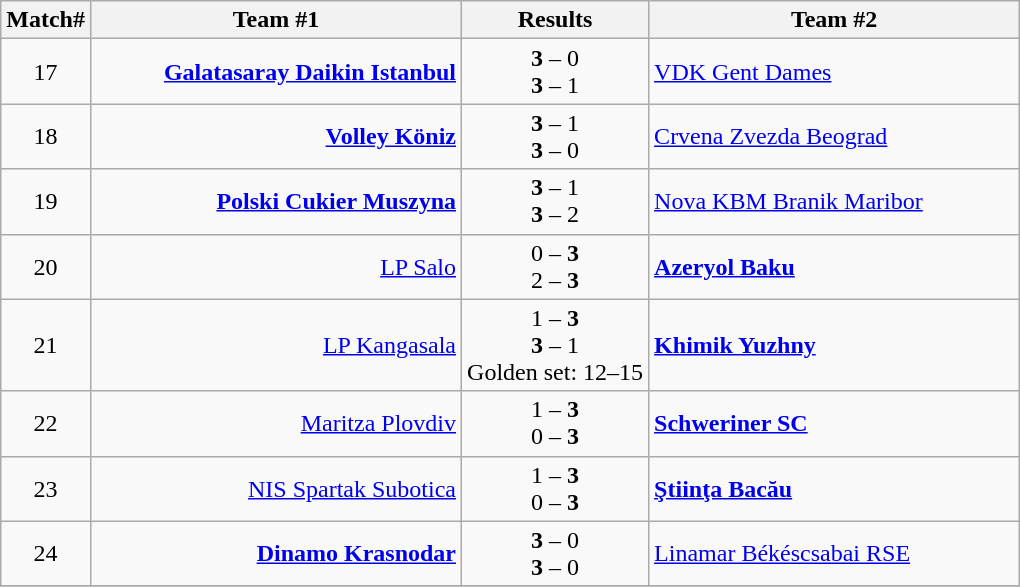<table class="wikitable" style="border-collapse: collapse;">
<tr>
<th>Match#</th>
<th align="right" width="240">Team #1</th>
<th>  Results  </th>
<th align="left" width="240">Team #2</th>
</tr>
<tr>
<td align="center">17</td>
<td align="right"><strong><a href='#'>Galatasaray Daikin Istanbul</a> </strong></td>
<td align="center"><strong>3</strong> – 0 <br> <strong>3</strong> – 1</td>
<td> <a href='#'>VDK Gent Dames</a></td>
</tr>
<tr>
<td align="center">18</td>
<td align="right"><strong><a href='#'>Volley Köniz</a> </strong></td>
<td align="center"><strong>3</strong> – 1 <br> <strong>3</strong> – 0</td>
<td> <a href='#'>Crvena Zvezda Beograd</a></td>
</tr>
<tr>
<td align="center">19</td>
<td align="right"><strong><a href='#'>Polski Cukier Muszyna</a> </strong></td>
<td align="center"><strong>3</strong> – 1 <br> <strong>3</strong> – 2</td>
<td> <a href='#'>Nova KBM Branik Maribor</a></td>
</tr>
<tr>
<td align="center">20</td>
<td align="right"><a href='#'>LP Salo</a> </td>
<td align="center">0 – <strong>3</strong> <br> 2 – <strong>3</strong></td>
<td><strong> <a href='#'>Azeryol Baku</a></strong></td>
</tr>
<tr>
<td align="center">21</td>
<td align="right"><a href='#'>LP Kangasala</a> </td>
<td align="center">1 – <strong>3</strong> <br><strong>3</strong> – 1 <br>Golden set: 12–15</td>
<td> <strong><a href='#'>Khimik Yuzhny</a></strong></td>
</tr>
<tr>
<td align="center">22</td>
<td align="right"><a href='#'>Maritza Plovdiv</a> </td>
<td align="center">1 – <strong>3</strong>  <br> 0 – <strong>3</strong></td>
<td> <strong><a href='#'>Schweriner SC</a></strong></td>
</tr>
<tr>
<td align="center">23</td>
<td align="right"><a href='#'>NIS Spartak Subotica</a> </td>
<td align="center">1 – <strong>3</strong> <br>0 – <strong>3</strong></td>
<td> <strong><a href='#'>Ştiinţa Bacău</a></strong></td>
</tr>
<tr>
<td align="center">24</td>
<td align="right"><strong><a href='#'>Dinamo Krasnodar</a> </strong></td>
<td align="center"><strong>3</strong> –  0 <br><strong>3</strong> – 0</td>
<td> <a href='#'>Linamar Békéscsabai RSE</a></td>
</tr>
<tr>
</tr>
</table>
